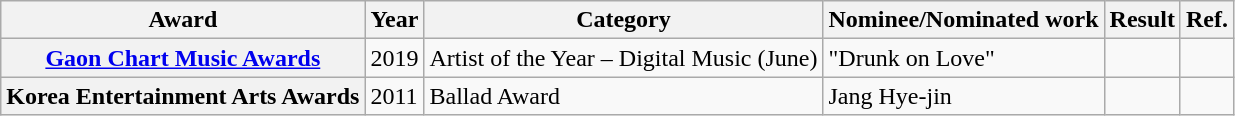<table class="wikitable plainrowheaders">
<tr>
<th>Award</th>
<th>Year</th>
<th>Category</th>
<th>Nominee/Nominated work</th>
<th>Result</th>
<th>Ref.</th>
</tr>
<tr>
<th scope="row"><a href='#'>Gaon Chart Music Awards</a></th>
<td>2019</td>
<td>Artist of the Year – Digital Music (June)</td>
<td>"Drunk on Love" </td>
<td></td>
<td></td>
</tr>
<tr>
<th scope="row">Korea Entertainment Arts Awards</th>
<td>2011</td>
<td>Ballad Award</td>
<td>Jang Hye-jin</td>
<td></td>
<td></td>
</tr>
</table>
